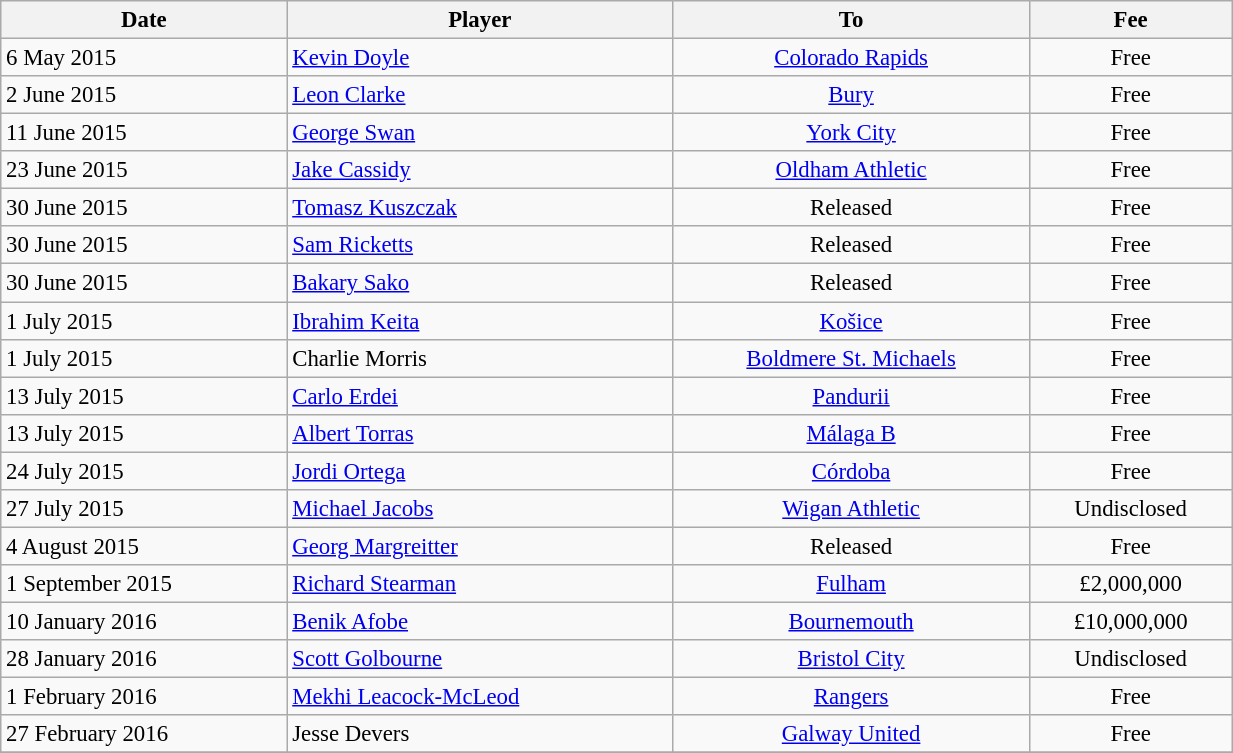<table class="wikitable" style="text-align:center; font-size:95%;width:65%; text-align:left">
<tr>
<th>Date</th>
<th>Player</th>
<th>To</th>
<th>Fee</th>
</tr>
<tr --->
<td>6 May 2015</td>
<td> <a href='#'>Kevin Doyle</a></td>
<td style="text-align:center;"> <a href='#'>Colorado Rapids</a></td>
<td style="text-align:center;">Free</td>
</tr>
<tr --->
<td>2 June 2015</td>
<td> <a href='#'>Leon Clarke</a></td>
<td style="text-align:center;"> <a href='#'>Bury</a></td>
<td style="text-align:center;">Free</td>
</tr>
<tr --->
<td>11 June 2015</td>
<td> <a href='#'>George Swan</a></td>
<td style="text-align:center;"> <a href='#'>York City</a></td>
<td style="text-align:center;">Free</td>
</tr>
<tr --->
<td>23 June 2015</td>
<td> <a href='#'>Jake Cassidy</a></td>
<td style="text-align:center;"> <a href='#'>Oldham Athletic</a></td>
<td style="text-align:center;">Free</td>
</tr>
<tr --->
<td>30 June 2015</td>
<td> <a href='#'>Tomasz Kuszczak</a></td>
<td style="text-align:center;">Released</td>
<td style="text-align:center;">Free</td>
</tr>
<tr --->
<td>30 June 2015</td>
<td> <a href='#'>Sam Ricketts</a></td>
<td style="text-align:center;">Released</td>
<td style="text-align:center;">Free</td>
</tr>
<tr --->
<td>30 June 2015</td>
<td> <a href='#'>Bakary Sako</a></td>
<td style="text-align:center;">Released</td>
<td style="text-align:center;">Free</td>
</tr>
<tr --->
<td>1 July 2015</td>
<td> <a href='#'>Ibrahim Keita</a></td>
<td style="text-align:center;"> <a href='#'>Košice</a></td>
<td style="text-align:center;">Free</td>
</tr>
<tr --->
<td>1 July 2015</td>
<td> Charlie Morris</td>
<td style="text-align:center;"> <a href='#'>Boldmere St. Michaels</a></td>
<td style="text-align:center;">Free</td>
</tr>
<tr --->
<td>13 July 2015</td>
<td> <a href='#'>Carlo Erdei</a></td>
<td style="text-align:center;"> <a href='#'>Pandurii</a></td>
<td style="text-align:center;">Free</td>
</tr>
<tr --->
<td>13 July 2015</td>
<td> <a href='#'>Albert Torras</a></td>
<td style="text-align:center;"> <a href='#'>Málaga B</a></td>
<td style="text-align:center;">Free</td>
</tr>
<tr --->
<td>24 July 2015</td>
<td> <a href='#'>Jordi Ortega</a></td>
<td style="text-align:center;"> <a href='#'>Córdoba</a></td>
<td style="text-align:center;">Free</td>
</tr>
<tr --->
<td>27 July 2015</td>
<td> <a href='#'>Michael Jacobs</a></td>
<td style="text-align:center;"> <a href='#'>Wigan Athletic</a></td>
<td style="text-align:center;">Undisclosed</td>
</tr>
<tr --->
<td>4 August 2015</td>
<td> <a href='#'>Georg Margreitter</a></td>
<td style="text-align:center;">Released</td>
<td style="text-align:center;">Free</td>
</tr>
<tr --->
<td>1 September 2015</td>
<td> <a href='#'>Richard Stearman</a></td>
<td style="text-align:center;"> <a href='#'>Fulham</a></td>
<td style="text-align:center;">£2,000,000</td>
</tr>
<tr --->
<td>10 January 2016</td>
<td> <a href='#'>Benik Afobe</a></td>
<td style="text-align:center;"> <a href='#'>Bournemouth</a></td>
<td style="text-align:center;">£10,000,000</td>
</tr>
<tr --->
<td>28 January 2016</td>
<td> <a href='#'>Scott Golbourne</a></td>
<td style="text-align:center;"> <a href='#'>Bristol City</a></td>
<td style="text-align:center;">Undisclosed</td>
</tr>
<tr --->
<td>1 February 2016</td>
<td> <a href='#'>Mekhi Leacock-McLeod</a></td>
<td style="text-align:center;"> <a href='#'>Rangers</a></td>
<td style="text-align:center;">Free</td>
</tr>
<tr --->
<td>27 February 2016</td>
<td> Jesse Devers</td>
<td style="text-align:center;"> <a href='#'>Galway United</a></td>
<td style="text-align:center;">Free</td>
</tr>
<tr --->
</tr>
</table>
